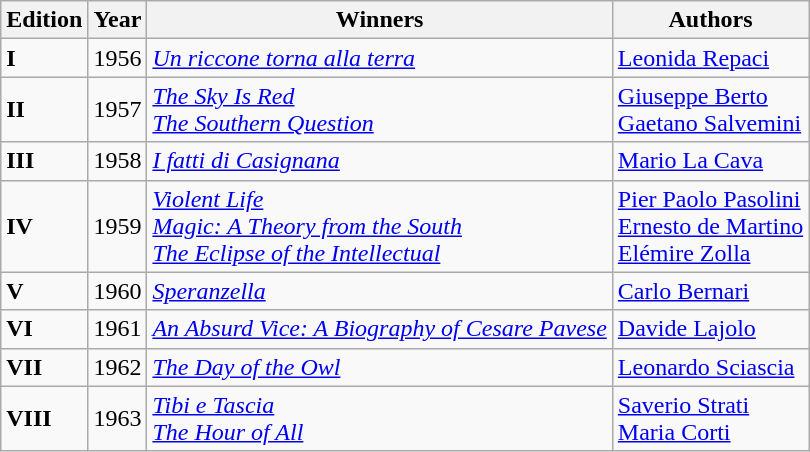<table class="wikitable sortable">
<tr>
<th>Edition</th>
<th>Year</th>
<th>Winners</th>
<th>Authors</th>
</tr>
<tr>
<td><strong>I</strong></td>
<td>1956</td>
<td><em><a href='#'>Un riccone torna alla terra</a></em></td>
<td><a href='#'>Leonida Repaci</a></td>
</tr>
<tr>
<td><strong>II</strong></td>
<td>1957</td>
<td><em><a href='#'>The Sky Is Red</a></em><br><em><a href='#'>The Southern Question</a></em></td>
<td><a href='#'>Giuseppe Berto</a><br><a href='#'>Gaetano Salvemini</a></td>
</tr>
<tr>
<td><strong>III</strong></td>
<td>1958</td>
<td><em><a href='#'>I fatti di Casignana</a></em></td>
<td><a href='#'>Mario La Cava</a></td>
</tr>
<tr>
<td><strong>IV</strong></td>
<td>1959</td>
<td><em><a href='#'>Violent Life</a></em><br><em><a href='#'>Magic: A Theory from the South</a></em><br><em><a href='#'>The Eclipse of the Intellectual</a></em></td>
<td><a href='#'>Pier Paolo Pasolini</a><br><a href='#'>Ernesto de Martino</a><br><a href='#'>Elémire Zolla</a></td>
</tr>
<tr>
<td><strong>V</strong></td>
<td>1960</td>
<td><em><a href='#'>Speranzella</a></em></td>
<td><a href='#'>Carlo Bernari</a></td>
</tr>
<tr>
<td><strong>VI</strong></td>
<td>1961</td>
<td><em><a href='#'>An Absurd Vice: A Biography of Cesare Pavese</a></em></td>
<td><a href='#'>Davide Lajolo</a></td>
</tr>
<tr>
<td><strong>VII</strong></td>
<td>1962</td>
<td><em><a href='#'>The Day of the Owl</a></em></td>
<td><a href='#'>Leonardo Sciascia</a></td>
</tr>
<tr>
<td><strong>VIII</strong></td>
<td>1963</td>
<td><em><a href='#'>Tibi e Tascia</a></em><br><em><a href='#'>The Hour of All</a></em></td>
<td><a href='#'>Saverio Strati</a><br><a href='#'>Maria Corti</a></td>
</tr>
</table>
